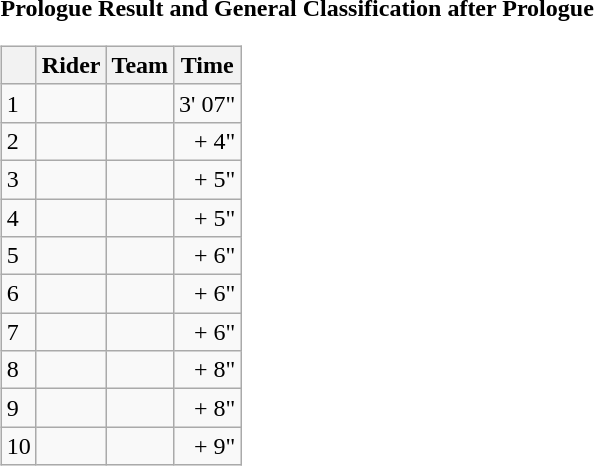<table>
<tr>
<td><strong>Prologue Result and General Classification after Prologue</strong><br><table class="wikitable">
<tr>
<th></th>
<th>Rider</th>
<th>Team</th>
<th>Time</th>
</tr>
<tr>
<td>1</td>
<td></td>
<td></td>
<td align="right">3' 07"</td>
</tr>
<tr>
<td>2</td>
<td></td>
<td></td>
<td align="right">+ 4"</td>
</tr>
<tr>
<td>3</td>
<td></td>
<td></td>
<td align="right">+ 5"</td>
</tr>
<tr>
<td>4</td>
<td></td>
<td></td>
<td align="right">+ 5"</td>
</tr>
<tr>
<td>5</td>
<td></td>
<td></td>
<td align="right">+ 6"</td>
</tr>
<tr>
<td>6</td>
<td></td>
<td></td>
<td align="right">+ 6"</td>
</tr>
<tr>
<td>7</td>
<td></td>
<td></td>
<td align="right">+ 6"</td>
</tr>
<tr>
<td>8</td>
<td></td>
<td></td>
<td align="right">+ 8"</td>
</tr>
<tr>
<td>9</td>
<td></td>
<td></td>
<td align="right">+ 8"</td>
</tr>
<tr>
<td>10</td>
<td></td>
<td></td>
<td align="right">+ 9"</td>
</tr>
</table>
</td>
</tr>
</table>
